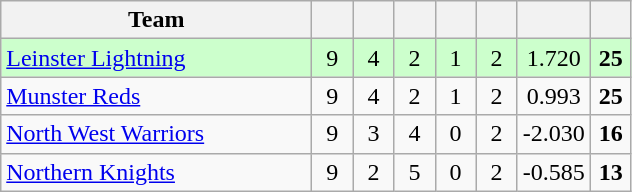<table class="wikitable" style="text-align:center">
<tr>
<th style="width:200px">Team</th>
<th width="20"></th>
<th width="20"></th>
<th width="20"></th>
<th width="20"></th>
<th width="20"></th>
<th width="20"></th>
<th width="20"></th>
</tr>
<tr style="background:#cfc">
<td style="text-align:left"><a href='#'>Leinster Lightning</a></td>
<td>9</td>
<td>4</td>
<td>2</td>
<td>1</td>
<td>2</td>
<td>1.720</td>
<td><strong>25</strong></td>
</tr>
<tr>
<td style="text-align:left"><a href='#'>Munster Reds</a></td>
<td>9</td>
<td>4</td>
<td>2</td>
<td>1</td>
<td>2</td>
<td>0.993</td>
<td><strong>25</strong></td>
</tr>
<tr>
<td style="text-align:left"><a href='#'>North West Warriors</a></td>
<td>9</td>
<td>3</td>
<td>4</td>
<td>0</td>
<td>2</td>
<td>-2.030</td>
<td><strong>16</strong></td>
</tr>
<tr>
<td style="text-align:left"><a href='#'>Northern Knights</a></td>
<td>9</td>
<td>2</td>
<td>5</td>
<td>0</td>
<td>2</td>
<td>-0.585</td>
<td><strong>13</strong></td>
</tr>
</table>
